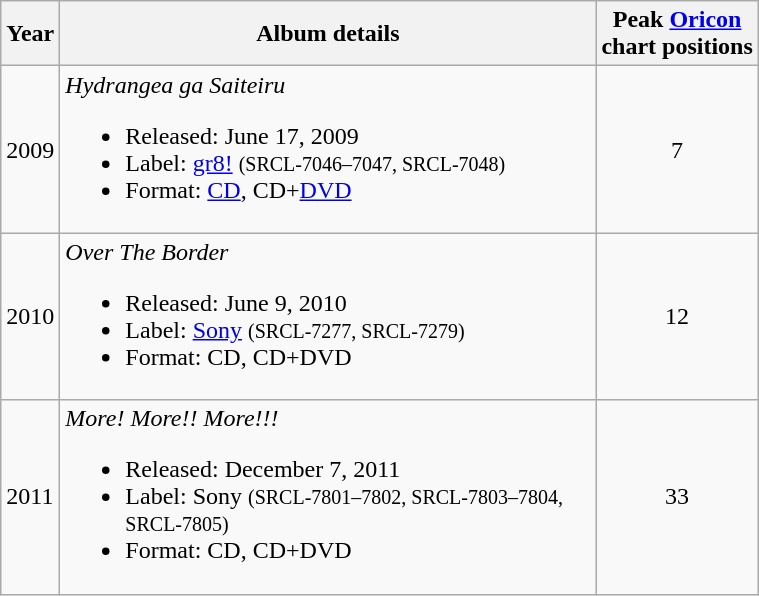<table class="wikitable" border="1">
<tr>
<th rowspan="1">Year</th>
<th rowspan="1" width="350">Album details</th>
<th colspan="1">Peak <a href='#'>Oricon</a><br> chart positions</th>
</tr>
<tr>
<td>2009</td>
<td align="left"><em>Hydrangea ga Saiteiru</em><br><ul><li>Released: June 17, 2009</li><li>Label: <a href='#'>gr8!</a> <small>(SRCL-7046–7047, SRCL-7048)</small></li><li>Format: <a href='#'>CD</a>, CD+<a href='#'>DVD</a></li></ul></td>
<td align="center">7</td>
</tr>
<tr>
<td>2010</td>
<td align="left"><em>Over The Border</em><br><ul><li>Released: June 9, 2010</li><li>Label: <a href='#'>Sony</a> <small>(SRCL-7277, SRCL-7279)</small></li><li>Format: CD, CD+DVD</li></ul></td>
<td align="center">12</td>
</tr>
<tr>
<td>2011</td>
<td align="left"><em>More! More!! More!!!</em><br><ul><li>Released: December 7, 2011</li><li>Label: Sony <small>(SRCL-7801–7802, SRCL-7803–7804, SRCL-7805)</small></li><li>Format: CD, CD+DVD</li></ul></td>
<td align="center">33</td>
</tr>
</table>
